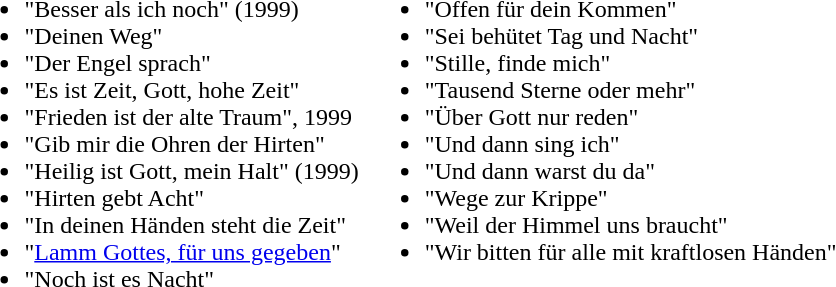<table style="background:transparent;">
<tr>
<td valign="top"><br><ul><li>"Besser als ich noch" (1999)</li><li>"Deinen Weg"</li><li>"Der Engel sprach"</li><li>"Es ist Zeit, Gott, hohe Zeit"</li><li>"Frieden ist der alte Traum", 1999</li><li>"Gib mir die Ohren der Hirten"</li><li>"Heilig ist Gott, mein Halt" (1999)</li><li>"Hirten gebt Acht"</li><li>"In deinen Händen steht die Zeit"</li><li>"<a href='#'>Lamm Gottes, für uns gegeben</a>"</li><li>"Noch ist es Nacht"</li></ul></td>
<td valign="top"><br><ul><li>"Offen für dein Kommen"</li><li>"Sei behütet Tag und Nacht"</li><li>"Stille, finde mich"</li><li>"Tausend Sterne oder mehr"</li><li>"Über Gott nur reden"</li><li>"Und dann sing ich"</li><li>"Und dann warst du da"</li><li>"Wege zur Krippe"</li><li>"Weil der Himmel uns braucht"</li><li>"Wir bitten für alle mit kraftlosen Händen"</li></ul></td>
</tr>
</table>
